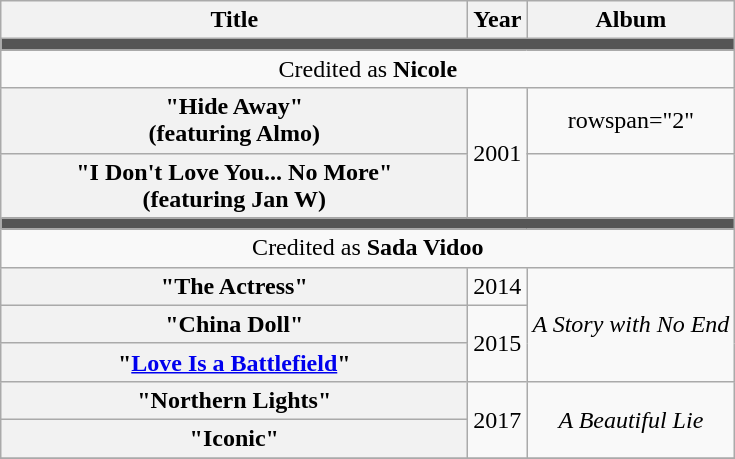<table class="wikitable plainrowheaders" style="text-align:center;">
<tr>
<th scope="col" rowspan="1" style="width:19em;">Title</th>
<th scope="col" rowspan="1" style="width:1em;">Year</th>
<th scope="col" rowspan="1">Album</th>
</tr>
<tr>
<td colspan="5" style="background:#555;"></td>
</tr>
<tr>
<td colspan="5">Credited as <strong>Nicole</strong></td>
</tr>
<tr>
<th scope="row">"Hide Away"<br><span>(featuring Almo)</span></th>
<td rowspan="2">2001</td>
<td>rowspan="2" </td>
</tr>
<tr>
<th scope="row">"I Don't Love You... No More"<br><span>(featuring Jan W)</span></th>
</tr>
<tr>
<td colspan="5" style="background:#555;"></td>
</tr>
<tr>
<td colspan="5">Credited as <strong>Sada Vidoo</strong></td>
</tr>
<tr>
<th scope="row">"The Actress"</th>
<td>2014</td>
<td rowspan="3"><em>A Story with No End</em></td>
</tr>
<tr>
<th scope="row">"China Doll"</th>
<td rowspan="2">2015</td>
</tr>
<tr>
<th scope="row">"<a href='#'>Love Is a Battlefield</a>"</th>
</tr>
<tr>
<th scope="row">"Northern Lights"</th>
<td rowspan="2">2017</td>
<td rowspan="2"><em>A Beautiful Lie</em></td>
</tr>
<tr>
<th scope="row">"Iconic"</th>
</tr>
<tr>
</tr>
</table>
